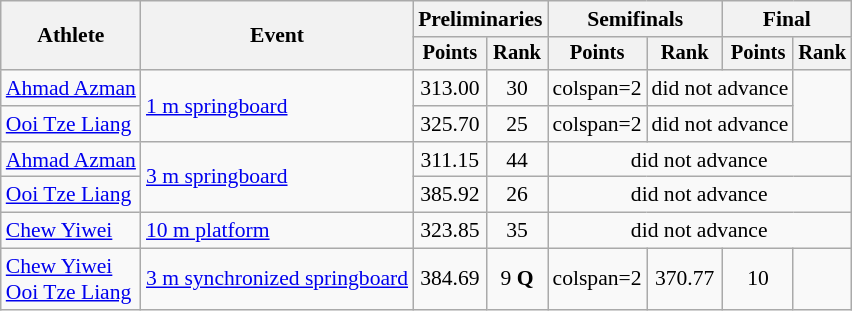<table class=wikitable style="font-size:90%;">
<tr>
<th rowspan="2">Athlete</th>
<th rowspan="2">Event</th>
<th colspan="2">Preliminaries</th>
<th colspan="2">Semifinals</th>
<th colspan="2">Final</th>
</tr>
<tr style="font-size:95%">
<th>Points</th>
<th>Rank</th>
<th>Points</th>
<th>Rank</th>
<th>Points</th>
<th>Rank</th>
</tr>
<tr align=center>
<td align=left><a href='#'>Ahmad Azman</a></td>
<td align=left rowspan=2><a href='#'>1 m springboard</a></td>
<td>313.00</td>
<td>30</td>
<td>colspan=2 </td>
<td colspan=2>did not advance</td>
</tr>
<tr align=center>
<td align=left><a href='#'>Ooi Tze Liang</a></td>
<td>325.70</td>
<td>25</td>
<td>colspan=2 </td>
<td colspan=2>did not advance</td>
</tr>
<tr align=center>
<td align=left><a href='#'>Ahmad Azman</a></td>
<td align=left rowspan=2><a href='#'>3 m springboard</a></td>
<td>311.15</td>
<td>44</td>
<td colspan=4>did not advance</td>
</tr>
<tr align=center>
<td align=left><a href='#'>Ooi Tze Liang</a></td>
<td>385.92</td>
<td>26</td>
<td colspan=4>did not advance</td>
</tr>
<tr align=center>
<td align=left><a href='#'>Chew Yiwei</a></td>
<td align=left><a href='#'>10 m platform</a></td>
<td>323.85</td>
<td>35</td>
<td colspan=4>did not advance</td>
</tr>
<tr align=center>
<td align=left><a href='#'>Chew Yiwei</a><br><a href='#'>Ooi Tze Liang</a></td>
<td align=left><a href='#'>3 m synchronized springboard</a></td>
<td>384.69</td>
<td>9 <strong>Q</strong></td>
<td>colspan=2 </td>
<td>370.77</td>
<td>10</td>
</tr>
</table>
